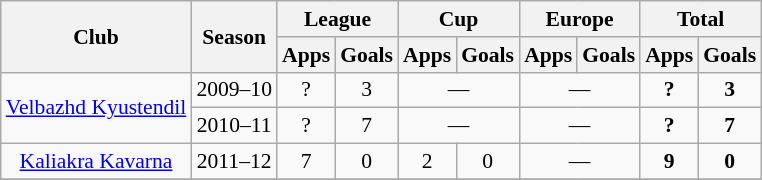<table class="wikitable" style="font-size:90%; text-align: center">
<tr>
<th rowspan=2>Club</th>
<th rowspan=2>Season</th>
<th colspan=2>League</th>
<th colspan=2>Cup</th>
<th colspan=2>Europe</th>
<th colspan=2>Total</th>
</tr>
<tr>
<th>Apps</th>
<th>Goals</th>
<th>Apps</th>
<th>Goals</th>
<th>Apps</th>
<th>Goals</th>
<th>Apps</th>
<th>Goals</th>
</tr>
<tr>
<td rowspan=2><a href='#'>Velbazhd Kyustendil</a></td>
<td>2009–10</td>
<td>?</td>
<td>3</td>
<td colspan="2">—</td>
<td colspan="2">—</td>
<td><strong>?</strong></td>
<td><strong>3</strong></td>
</tr>
<tr>
<td>2010–11</td>
<td>?</td>
<td>7</td>
<td colspan="2">—</td>
<td colspan="2">—</td>
<td><strong>?</strong></td>
<td><strong>7</strong></td>
</tr>
<tr>
<td rowspan=1><a href='#'>Kaliakra Kavarna</a></td>
<td>2011–12</td>
<td>7</td>
<td>0</td>
<td>2</td>
<td>0</td>
<td colspan="2">—</td>
<td><strong>9</strong></td>
<td><strong>0</strong></td>
</tr>
<tr>
</tr>
</table>
